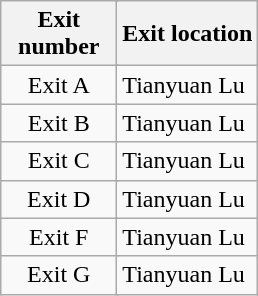<table class="wikitable">
<tr>
<th style="width:70px" colspan="2">Exit number</th>
<th>Exit location</th>
</tr>
<tr>
<td align="center" colspan="2">Exit A</td>
<td>Tianyuan Lu</td>
</tr>
<tr>
<td align="center" colspan="2">Exit B</td>
<td>Tianyuan Lu</td>
</tr>
<tr>
<td align="center" colspan="2">Exit C</td>
<td>Tianyuan Lu</td>
</tr>
<tr>
<td align="center" colspan="2">Exit D</td>
<td>Tianyuan Lu</td>
</tr>
<tr>
<td align="center" colspan="2">Exit F</td>
<td>Tianyuan Lu</td>
</tr>
<tr>
<td align="center" colspan="2">Exit G</td>
<td>Tianyuan Lu</td>
</tr>
</table>
